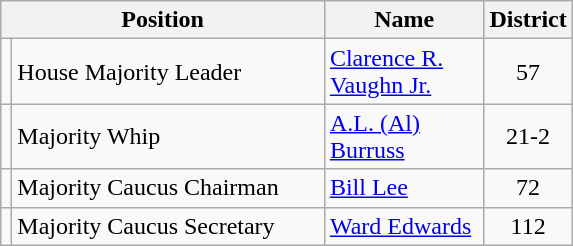<table class="wikitable">
<tr>
<th colspan=2 align=center>Position</th>
<th width="099" align=center>Name</th>
<th align=center>District</th>
</tr>
<tr>
<td></td>
<td width="201">House Majority Leader</td>
<td><a href='#'>Clarence R. Vaughn Jr.</a></td>
<td align=center>57</td>
</tr>
<tr>
<td></td>
<td>Majority Whip</td>
<td><a href='#'>A.L. (Al) Burruss</a></td>
<td align=center>21-2</td>
</tr>
<tr>
<td></td>
<td>Majority Caucus Chairman</td>
<td><a href='#'>Bill Lee</a></td>
<td align=center>72</td>
</tr>
<tr>
<td></td>
<td>Majority Caucus Secretary</td>
<td><a href='#'>Ward Edwards</a></td>
<td align=center>112</td>
</tr>
</table>
